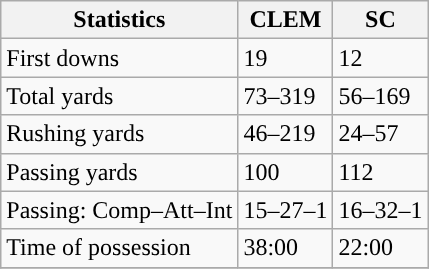<table class="wikitable" style="float: left;">
<tr>
<th>Statistics</th>
<th>CLEM</th>
<th>SC</th>
</tr>
<tr>
<td>First downs</td>
<td>19</td>
<td>12</td>
</tr>
<tr>
<td>Total yards</td>
<td>73–319</td>
<td>56–169</td>
</tr>
<tr>
<td>Rushing yards</td>
<td>46–219</td>
<td>24–57</td>
</tr>
<tr>
<td>Passing yards</td>
<td>100</td>
<td>112</td>
</tr>
<tr>
<td>Passing: Comp–Att–Int</td>
<td>15–27–1</td>
<td>16–32–1</td>
</tr>
<tr>
<td>Time of possession</td>
<td>38:00</td>
<td>22:00</td>
</tr>
<tr>
</tr>
</table>
